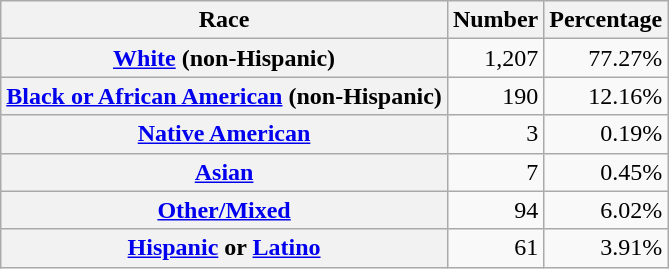<table class="wikitable" style="text-align:right">
<tr>
<th scope="col">Race</th>
<th scope="col">Number</th>
<th scope="col">Percentage</th>
</tr>
<tr>
<th scope="row"><a href='#'>White</a> (non-Hispanic)</th>
<td>1,207</td>
<td>77.27%</td>
</tr>
<tr>
<th scope="row"><a href='#'>Black or African American</a> (non-Hispanic)</th>
<td>190</td>
<td>12.16%</td>
</tr>
<tr>
<th scope="row"><a href='#'>Native American</a></th>
<td>3</td>
<td>0.19%</td>
</tr>
<tr>
<th scope="row"><a href='#'>Asian</a></th>
<td>7</td>
<td>0.45%</td>
</tr>
<tr>
<th scope="row"><a href='#'>Other/Mixed</a></th>
<td>94</td>
<td>6.02%</td>
</tr>
<tr>
<th scope="row"><a href='#'>Hispanic</a> or <a href='#'>Latino</a></th>
<td>61</td>
<td>3.91%</td>
</tr>
</table>
